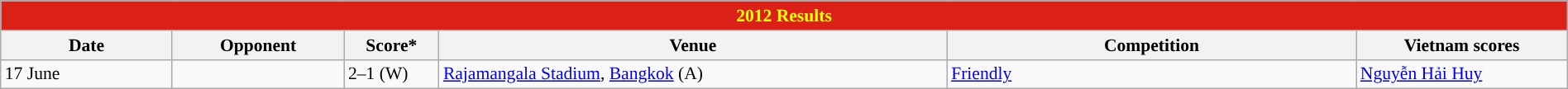<table class="wikitable" width=100% style="text-align:left;font-size:90%;">
<tr>
<th colspan=9 style="background: #DB2017; color: #FFFF00;">2012 Results</th>
</tr>
<tr>
<th width=80>Date</th>
<th width=80>Opponent</th>
<th width=20>Score*</th>
<th width=250>Venue</th>
<th width=200>Competition</th>
<th width=100>Vietnam scores</th>
</tr>
<tr>
<td>17 June</td>
<td></td>
<td>2–1 (W)</td>
<td><a href='#'>Rajamangala Stadium</a>, <a href='#'>Bangkok</a> (A)</td>
<td><a href='#'>Friendly</a></td>
<td><a href='#'>Nguyễn Hải Huy</a> </td>
</tr>
</table>
